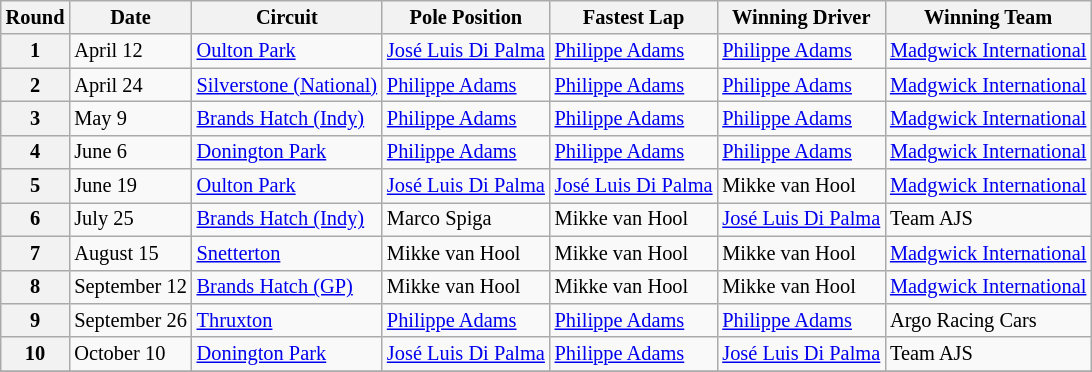<table class="wikitable" style="font-size: 85%;">
<tr>
<th>Round</th>
<th>Date</th>
<th>Circuit</th>
<th>Pole Position</th>
<th>Fastest Lap</th>
<th>Winning Driver</th>
<th>Winning Team</th>
</tr>
<tr>
<th>1</th>
<td>April 12</td>
<td> <a href='#'>Oulton Park</a></td>
<td> <a href='#'>José Luis Di Palma</a></td>
<td> <a href='#'>Philippe Adams</a></td>
<td> <a href='#'>Philippe Adams</a></td>
<td> <a href='#'>Madgwick International</a></td>
</tr>
<tr>
<th>2</th>
<td>April 24</td>
<td> <a href='#'>Silverstone (National)</a></td>
<td> <a href='#'>Philippe Adams</a></td>
<td> <a href='#'>Philippe Adams</a></td>
<td> <a href='#'>Philippe Adams</a></td>
<td> <a href='#'>Madgwick International</a></td>
</tr>
<tr>
<th>3</th>
<td>May 9</td>
<td> <a href='#'>Brands Hatch (Indy)</a></td>
<td> <a href='#'>Philippe Adams</a></td>
<td> <a href='#'>Philippe Adams</a></td>
<td> <a href='#'>Philippe Adams</a></td>
<td> <a href='#'>Madgwick International</a></td>
</tr>
<tr>
<th>4</th>
<td>June 6</td>
<td> <a href='#'>Donington Park</a></td>
<td> <a href='#'>Philippe Adams</a></td>
<td> <a href='#'>Philippe Adams</a></td>
<td> <a href='#'>Philippe Adams</a></td>
<td> <a href='#'>Madgwick International</a></td>
</tr>
<tr>
<th>5</th>
<td>June 19</td>
<td> <a href='#'>Oulton Park</a></td>
<td> <a href='#'>José Luis Di Palma</a></td>
<td> <a href='#'>José Luis Di Palma</a></td>
<td> Mikke van Hool</td>
<td> <a href='#'>Madgwick International</a></td>
</tr>
<tr>
<th>6</th>
<td>July 25</td>
<td> <a href='#'>Brands Hatch (Indy)</a></td>
<td> Marco Spiga</td>
<td> Mikke van Hool</td>
<td> <a href='#'>José Luis Di Palma</a></td>
<td> Team AJS</td>
</tr>
<tr>
<th>7</th>
<td>August 15</td>
<td> <a href='#'>Snetterton</a></td>
<td> Mikke van Hool</td>
<td> Mikke van Hool</td>
<td> Mikke van Hool</td>
<td> <a href='#'>Madgwick International</a></td>
</tr>
<tr>
<th>8</th>
<td>September 12</td>
<td> <a href='#'>Brands Hatch (GP)</a></td>
<td> Mikke van Hool</td>
<td> Mikke van Hool</td>
<td> Mikke van Hool</td>
<td> <a href='#'>Madgwick International</a></td>
</tr>
<tr>
<th>9</th>
<td>September 26</td>
<td> <a href='#'>Thruxton</a></td>
<td> <a href='#'>Philippe Adams</a></td>
<td> <a href='#'>Philippe Adams</a></td>
<td> <a href='#'>Philippe Adams</a></td>
<td> Argo Racing Cars</td>
</tr>
<tr>
<th>10</th>
<td>October 10</td>
<td> <a href='#'>Donington Park</a></td>
<td> <a href='#'>José Luis Di Palma</a></td>
<td> <a href='#'>Philippe Adams</a></td>
<td> <a href='#'>José Luis Di Palma</a></td>
<td> Team AJS</td>
</tr>
<tr>
</tr>
</table>
